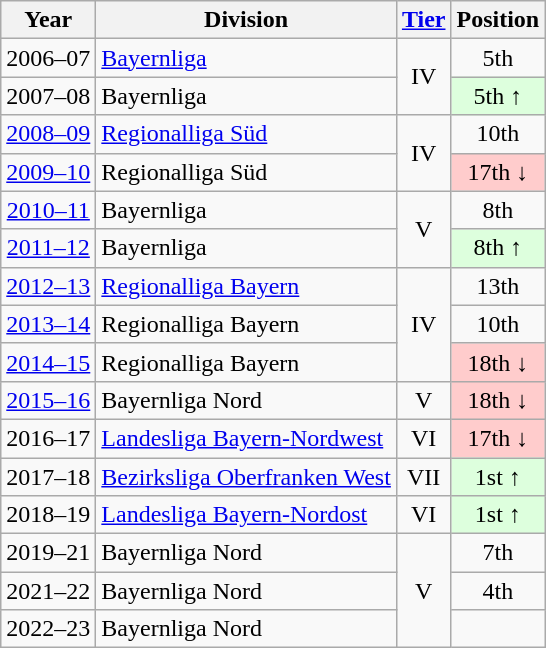<table class="wikitable">
<tr>
<th>Year</th>
<th>Division</th>
<th><a href='#'>Tier</a></th>
<th>Position</th>
</tr>
<tr align="center">
<td>2006–07</td>
<td align="left"><a href='#'>Bayernliga</a></td>
<td rowspan=2>IV</td>
<td>5th</td>
</tr>
<tr align="center">
<td>2007–08</td>
<td align="left">Bayernliga</td>
<td style="background:#ddffdd">5th ↑</td>
</tr>
<tr align="center">
<td><a href='#'>2008–09</a></td>
<td align="left"><a href='#'>Regionalliga Süd</a></td>
<td rowspan=2>IV</td>
<td>10th</td>
</tr>
<tr align="center">
<td><a href='#'>2009–10</a></td>
<td align="left">Regionalliga Süd</td>
<td style="background:#ffcccc">17th ↓</td>
</tr>
<tr align="center">
<td><a href='#'>2010–11</a></td>
<td align="left">Bayernliga</td>
<td rowspan=2>V</td>
<td>8th</td>
</tr>
<tr align="center">
<td><a href='#'>2011–12</a></td>
<td align="left">Bayernliga</td>
<td style="background:#ddffdd">8th ↑</td>
</tr>
<tr align="center">
<td><a href='#'>2012–13</a></td>
<td align="left"><a href='#'>Regionalliga Bayern</a></td>
<td rowspan=3>IV</td>
<td>13th</td>
</tr>
<tr align="center">
<td><a href='#'>2013–14</a></td>
<td align="left">Regionalliga Bayern</td>
<td>10th</td>
</tr>
<tr align="center">
<td><a href='#'>2014–15</a></td>
<td align="left">Regionalliga Bayern</td>
<td style="background:#ffcccc">18th ↓</td>
</tr>
<tr align="center">
<td><a href='#'>2015–16</a></td>
<td align="left">Bayernliga Nord</td>
<td>V</td>
<td style="background:#ffcccc">18th ↓</td>
</tr>
<tr align="center">
<td>2016–17</td>
<td align="left"><a href='#'>Landesliga Bayern-Nordwest</a></td>
<td>VI</td>
<td style="background:#ffcccc">17th ↓</td>
</tr>
<tr align="center">
<td>2017–18</td>
<td align="left"><a href='#'>Bezirksliga Oberfranken West</a></td>
<td>VII</td>
<td style="background:#ddffdd">1st ↑</td>
</tr>
<tr align="center">
<td>2018–19</td>
<td align="left"><a href='#'>Landesliga Bayern-Nordost</a></td>
<td>VI</td>
<td style="background:#ddffdd">1st ↑</td>
</tr>
<tr align="center">
<td>2019–21</td>
<td align="left">Bayernliga Nord</td>
<td rowspan=3>V</td>
<td>7th</td>
</tr>
<tr align="center">
<td>2021–22</td>
<td align="left">Bayernliga Nord</td>
<td>4th</td>
</tr>
<tr align="center">
<td>2022–23</td>
<td align="left">Bayernliga Nord</td>
<td></td>
</tr>
</table>
